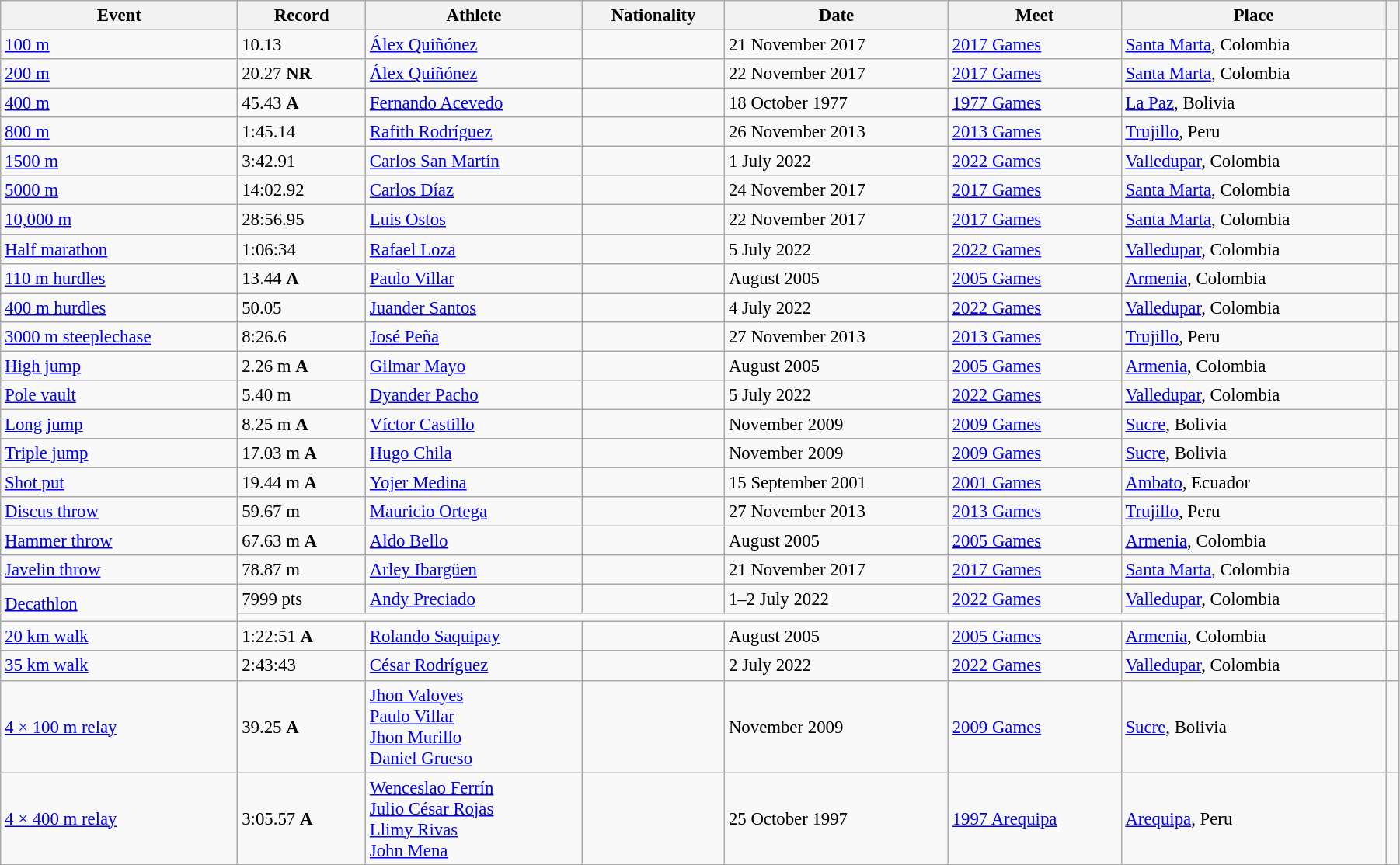<table class="wikitable" style="font-size:95%; width: 95%;">
<tr>
<th>Event</th>
<th>Record</th>
<th>Athlete</th>
<th>Nationality</th>
<th>Date</th>
<th>Meet</th>
<th>Place</th>
<th></th>
</tr>
<tr>
<td><a href='#'>100 m</a></td>
<td>10.13 </td>
<td><a href='#'>Álex Quiñónez</a></td>
<td></td>
<td>21 November 2017</td>
<td><a href='#'>2017 Games</a></td>
<td><a href='#'>Santa Marta</a>, Colombia</td>
<td></td>
</tr>
<tr>
<td><a href='#'>200 m</a></td>
<td>20.27  <strong>NR</strong></td>
<td><a href='#'>Álex Quiñónez</a></td>
<td></td>
<td>22 November 2017</td>
<td><a href='#'>2017 Games</a></td>
<td><a href='#'>Santa Marta</a>, Colombia</td>
<td></td>
</tr>
<tr>
<td><a href='#'>400 m</a></td>
<td>45.43 <strong>A</strong></td>
<td><a href='#'>Fernando Acevedo</a></td>
<td></td>
<td>18 October 1977</td>
<td><a href='#'>1977 Games</a></td>
<td><a href='#'>La Paz</a>, Bolivia</td>
<td></td>
</tr>
<tr>
<td><a href='#'>800 m</a></td>
<td>1:45.14</td>
<td><a href='#'>Rafith Rodríguez</a></td>
<td></td>
<td>26 November 2013</td>
<td><a href='#'>2013 Games</a></td>
<td><a href='#'>Trujillo</a>, Peru</td>
<td></td>
</tr>
<tr>
<td><a href='#'>1500 m</a></td>
<td>3:42.91</td>
<td><a href='#'>Carlos San Martín</a></td>
<td></td>
<td>1 July 2022</td>
<td><a href='#'>2022 Games</a></td>
<td><a href='#'>Valledupar</a>, Colombia</td>
<td></td>
</tr>
<tr>
<td><a href='#'>5000 m</a></td>
<td>14:02.92</td>
<td><a href='#'>Carlos Díaz</a></td>
<td></td>
<td>24 November 2017</td>
<td><a href='#'>2017 Games</a></td>
<td><a href='#'>Santa Marta</a>, Colombia</td>
<td></td>
</tr>
<tr>
<td><a href='#'>10,000 m</a></td>
<td>28:56.95</td>
<td><a href='#'>Luis Ostos</a></td>
<td></td>
<td>22 November 2017</td>
<td><a href='#'>2017 Games</a></td>
<td><a href='#'>Santa Marta</a>, Colombia</td>
<td></td>
</tr>
<tr>
<td><a href='#'>Half marathon</a></td>
<td>1:06:34</td>
<td><a href='#'>Rafael Loza</a></td>
<td></td>
<td>5 July 2022</td>
<td><a href='#'>2022 Games</a></td>
<td><a href='#'>Valledupar</a>, Colombia</td>
<td></td>
</tr>
<tr>
<td><a href='#'>110 m hurdles</a></td>
<td>13.44 <strong>A</strong></td>
<td><a href='#'>Paulo Villar</a></td>
<td></td>
<td>August 2005</td>
<td><a href='#'>2005 Games</a></td>
<td><a href='#'>Armenia</a>, Colombia</td>
<td></td>
</tr>
<tr>
<td><a href='#'>400 m hurdles</a></td>
<td>50.05</td>
<td><a href='#'>Juander Santos</a></td>
<td></td>
<td>4 July 2022</td>
<td><a href='#'>2022 Games</a></td>
<td><a href='#'>Valledupar</a>, Colombia</td>
<td></td>
</tr>
<tr>
<td><a href='#'>3000 m steeplechase</a></td>
<td>8:26.6</td>
<td><a href='#'>José Peña</a></td>
<td></td>
<td>27 November 2013</td>
<td><a href='#'>2013 Games</a></td>
<td><a href='#'>Trujillo</a>, Peru</td>
<td></td>
</tr>
<tr>
<td><a href='#'>High jump</a></td>
<td>2.26 m <strong>A</strong></td>
<td><a href='#'>Gilmar Mayo</a></td>
<td></td>
<td>August 2005</td>
<td><a href='#'>2005 Games</a></td>
<td><a href='#'>Armenia</a>, Colombia</td>
<td></td>
</tr>
<tr>
<td><a href='#'>Pole vault</a></td>
<td>5.40 m</td>
<td><a href='#'>Dyander Pacho</a></td>
<td></td>
<td>5 July 2022</td>
<td><a href='#'>2022 Games</a></td>
<td><a href='#'>Valledupar</a>, Colombia</td>
<td></td>
</tr>
<tr>
<td><a href='#'>Long jump</a></td>
<td>8.25 m <strong>A</strong></td>
<td><a href='#'>Víctor Castillo</a></td>
<td></td>
<td>November 2009</td>
<td><a href='#'>2009 Games</a></td>
<td><a href='#'>Sucre</a>, Bolivia</td>
<td></td>
</tr>
<tr>
<td><a href='#'>Triple jump</a></td>
<td>17.03 m <strong>A</strong> </td>
<td><a href='#'>Hugo Chila</a></td>
<td></td>
<td>November 2009</td>
<td><a href='#'>2009 Games</a></td>
<td><a href='#'>Sucre</a>, Bolivia</td>
<td></td>
</tr>
<tr>
<td><a href='#'>Shot put</a></td>
<td>19.44 m <strong>A</strong></td>
<td><a href='#'>Yojer Medina</a></td>
<td></td>
<td>15 September 2001</td>
<td><a href='#'>2001 Games</a></td>
<td><a href='#'>Ambato</a>, Ecuador</td>
<td></td>
</tr>
<tr>
<td><a href='#'>Discus throw</a></td>
<td>59.67 m <strong></strong></td>
<td><a href='#'>Mauricio Ortega</a></td>
<td></td>
<td>27 November 2013</td>
<td><a href='#'>2013 Games</a></td>
<td><a href='#'>Trujillo</a>, Peru</td>
<td></td>
</tr>
<tr>
<td><a href='#'>Hammer throw</a></td>
<td>67.63 m <strong>A</strong></td>
<td><a href='#'>Aldo Bello</a></td>
<td></td>
<td>August 2005</td>
<td><a href='#'>2005 Games</a></td>
<td><a href='#'>Armenia</a>, Colombia</td>
<td></td>
</tr>
<tr>
<td><a href='#'>Javelin throw</a></td>
<td>78.87 m</td>
<td><a href='#'>Arley Ibargüen</a></td>
<td></td>
<td>21 November 2017</td>
<td><a href='#'>2017 Games</a></td>
<td><a href='#'>Santa Marta</a>, Colombia</td>
<td></td>
</tr>
<tr>
<td rowspan=2><a href='#'>Decathlon</a></td>
<td>7999 pts</td>
<td><a href='#'>Andy Preciado</a></td>
<td></td>
<td>1–2 July 2022</td>
<td><a href='#'>2022 Games</a></td>
<td><a href='#'>Valledupar</a>, Colombia</td>
<td rowspan=2></td>
</tr>
<tr>
<td colspan=6></td>
</tr>
<tr>
<td><a href='#'>20 km walk</a></td>
<td>1:22:51 <strong>A</strong></td>
<td><a href='#'>Rolando Saquipay</a></td>
<td></td>
<td>August 2005</td>
<td><a href='#'>2005 Games</a></td>
<td><a href='#'>Armenia</a>, Colombia</td>
<td></td>
</tr>
<tr>
<td><a href='#'>35 km walk</a></td>
<td>2:43:43</td>
<td><a href='#'>César Rodríguez</a></td>
<td></td>
<td>2 July 2022</td>
<td><a href='#'>2022 Games</a></td>
<td><a href='#'>Valledupar</a>, Colombia</td>
<td></td>
</tr>
<tr>
<td><a href='#'>4 × 100 m relay</a></td>
<td>39.25 <strong>A</strong></td>
<td><a href='#'>Jhon Valoyes</a><br> <a href='#'>Paulo Villar</a><br> <a href='#'>Jhon Murillo</a><br> <a href='#'>Daniel Grueso</a></td>
<td></td>
<td>November 2009</td>
<td><a href='#'>2009 Games</a></td>
<td><a href='#'>Sucre</a>, Bolivia</td>
<td></td>
</tr>
<tr>
<td><a href='#'>4 × 400 m relay</a></td>
<td>3:05.57 <strong>A</strong></td>
<td><a href='#'>Wenceslao Ferrín</a><br> <a href='#'>Julio César Rojas</a><br> <a href='#'>Llimy Rivas</a><br> <a href='#'>John Mena</a></td>
<td></td>
<td>25 October 1997</td>
<td><a href='#'>1997 Arequipa</a></td>
<td><a href='#'>Arequipa</a>, Peru</td>
<td></td>
</tr>
</table>
